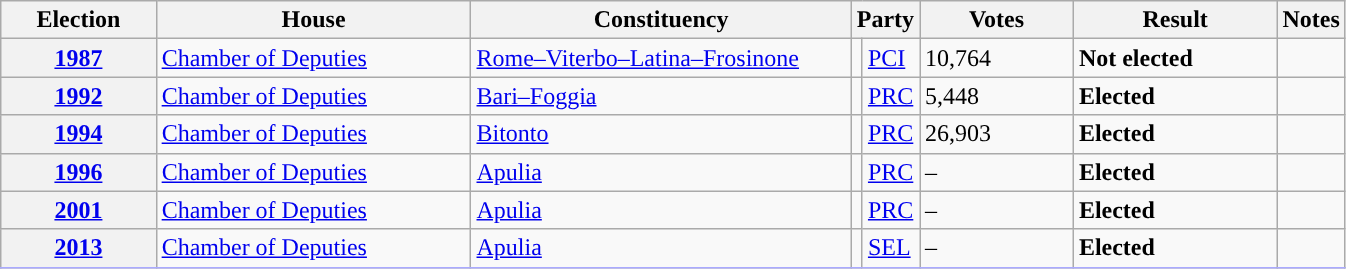<table class=wikitable style="width:71%; border:1px #AAAAFF solid">
<tr>
<th width=12%>Election</th>
<th width=25%>House</th>
<th width=30%>Constituency</th>
<th width=5% colspan="2">Party</th>
<th width=12%>Votes</th>
<th width=16%>Result</th>
<th width=7%>Notes</th>
</tr>
<tr>
<th><a href='#'>1987</a></th>
<td><a href='#'>Chamber of Deputies</a></td>
<td><a href='#'>Rome–Viterbo–Latina–Frosinone</a></td>
<td></td>
<td><a href='#'>PCI</a></td>
<td>10,764</td>
<td> <strong>Not elected</strong></td>
<td></td>
</tr>
<tr>
<th><a href='#'>1992</a></th>
<td><a href='#'>Chamber of Deputies</a></td>
<td><a href='#'>Bari–Foggia</a></td>
<td></td>
<td><a href='#'>PRC</a></td>
<td>5,448</td>
<td> <strong>Elected</strong></td>
<td></td>
</tr>
<tr>
<th><a href='#'>1994</a></th>
<td><a href='#'>Chamber of Deputies</a></td>
<td><a href='#'>Bitonto</a></td>
<td></td>
<td><a href='#'>PRC</a></td>
<td>26,903</td>
<td> <strong>Elected</strong></td>
<td></td>
</tr>
<tr>
<th><a href='#'>1996</a></th>
<td><a href='#'>Chamber of Deputies</a></td>
<td><a href='#'>Apulia</a></td>
<td></td>
<td><a href='#'>PRC</a></td>
<td>–</td>
<td> <strong>Elected</strong></td>
<td></td>
</tr>
<tr>
<th><a href='#'>2001</a></th>
<td><a href='#'>Chamber of Deputies</a></td>
<td><a href='#'>Apulia</a></td>
<td></td>
<td><a href='#'>PRC</a></td>
<td>–</td>
<td> <strong>Elected</strong></td>
<td></td>
</tr>
<tr>
<th><a href='#'>2013</a></th>
<td><a href='#'>Chamber of Deputies</a></td>
<td><a href='#'>Apulia</a></td>
<td></td>
<td><a href='#'>SEL</a></td>
<td>–</td>
<td> <strong>Elected</strong></td>
<td></td>
</tr>
<tr>
</tr>
</table>
